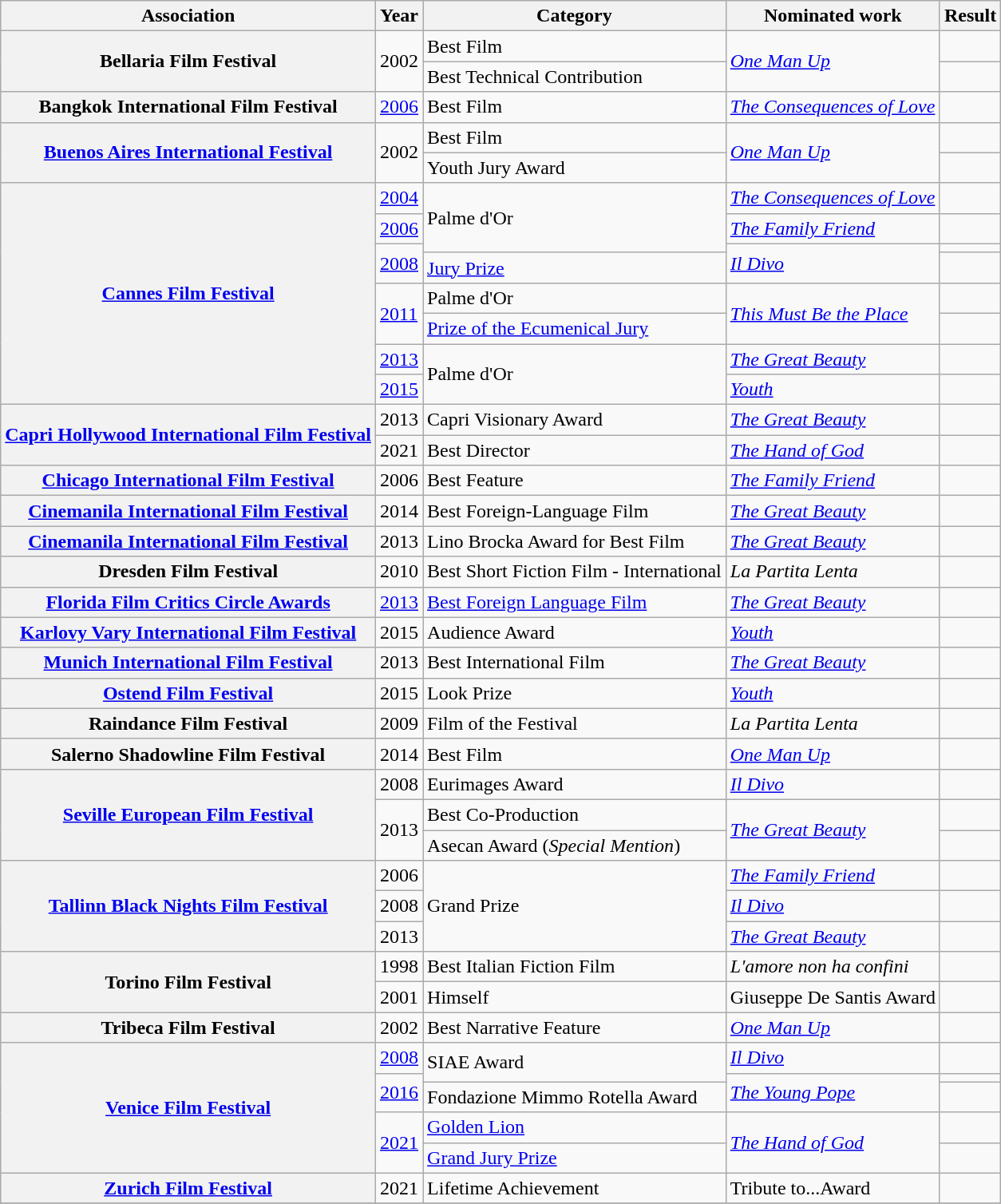<table class="wikitable sortable">
<tr>
<th>Association</th>
<th>Year</th>
<th>Category</th>
<th>Nominated work</th>
<th>Result</th>
</tr>
<tr>
<th rowspan="2">Bellaria Film Festival</th>
<td rowspan="2">2002</td>
<td>Best Film</td>
<td rowspan="2"><em><a href='#'>One Man Up</a></em></td>
<td></td>
</tr>
<tr>
<td>Best Technical Contribution</td>
<td></td>
</tr>
<tr>
<th rowspan="1">Bangkok International Film Festival</th>
<td rowspan="1"><a href='#'>2006</a></td>
<td>Best Film</td>
<td><em><a href='#'>The Consequences of Love</a></em></td>
<td></td>
</tr>
<tr>
<th rowspan="2"><a href='#'>Buenos Aires International Festival</a></th>
<td rowspan="2">2002</td>
<td>Best Film</td>
<td rowspan="2"><em><a href='#'>One Man Up</a></em></td>
<td></td>
</tr>
<tr>
<td>Youth Jury Award</td>
<td></td>
</tr>
<tr>
<th rowspan="8"><a href='#'>Cannes Film Festival</a></th>
<td rowspan="1"><a href='#'>2004</a></td>
<td rowspan="3">Palme d'Or</td>
<td><em><a href='#'>The Consequences of Love</a></em></td>
<td></td>
</tr>
<tr>
<td rowspan="1"><a href='#'>2006</a></td>
<td><em><a href='#'>The Family Friend</a></em></td>
<td></td>
</tr>
<tr>
<td rowspan="2"><a href='#'>2008</a></td>
<td rowspan="2"><em><a href='#'>Il Divo</a></em></td>
<td></td>
</tr>
<tr>
<td><a href='#'>Jury Prize</a></td>
<td></td>
</tr>
<tr>
<td rowspan="2"><a href='#'>2011</a></td>
<td>Palme d'Or</td>
<td rowspan="2"><em><a href='#'>This Must Be the Place</a></em></td>
<td></td>
</tr>
<tr>
<td><a href='#'>Prize of the Ecumenical Jury</a></td>
<td></td>
</tr>
<tr>
<td rowspan="1"><a href='#'>2013</a></td>
<td rowspan="2">Palme d'Or</td>
<td><em><a href='#'>The Great Beauty</a></em></td>
<td></td>
</tr>
<tr>
<td rowspan="1"><a href='#'>2015</a></td>
<td><em><a href='#'>Youth</a></em></td>
<td></td>
</tr>
<tr>
<th rowspan="2"><a href='#'>Capri Hollywood International Film Festival</a></th>
<td>2013</td>
<td>Capri Visionary Award</td>
<td><em><a href='#'>The Great Beauty</a></em></td>
<td></td>
</tr>
<tr>
<td>2021</td>
<td>Best Director</td>
<td><em><a href='#'>The Hand of God</a></em></td>
<td></td>
</tr>
<tr>
<th rowspan="1"><a href='#'>Chicago International Film Festival</a></th>
<td rowspan="1">2006</td>
<td>Best Feature</td>
<td><em><a href='#'>The Family Friend</a></em></td>
<td></td>
</tr>
<tr>
<th rowspan="1"><a href='#'>Cinemanila International Film Festival</a></th>
<td rowspan="1">2014</td>
<td>Best Foreign-Language Film</td>
<td><em><a href='#'>The Great Beauty</a></em></td>
<td></td>
</tr>
<tr>
<th><a href='#'>Cinemanila International Film Festival</a></th>
<td>2013</td>
<td>Lino Brocka Award for Best Film</td>
<td><em><a href='#'>The Great Beauty</a></em></td>
<td></td>
</tr>
<tr>
<th rowspan="1">Dresden Film Festival</th>
<td rowspan="1">2010</td>
<td>Best Short Fiction Film - International</td>
<td><em>La Partita Lenta</em></td>
<td></td>
</tr>
<tr>
<th><a href='#'>Florida Film Critics Circle Awards</a></th>
<td><a href='#'>2013</a></td>
<td><a href='#'>Best Foreign Language Film</a></td>
<td><em><a href='#'>The Great Beauty</a></em></td>
<td></td>
</tr>
<tr>
<th rowspan="1"><a href='#'>Karlovy Vary International Film Festival</a></th>
<td rowspan="1">2015</td>
<td>Audience Award</td>
<td><em><a href='#'>Youth</a></em></td>
<td></td>
</tr>
<tr>
<th rowspan="1"><a href='#'>Munich International Film Festival</a></th>
<td rowspan="1">2013</td>
<td>Best International Film</td>
<td><em><a href='#'>The Great Beauty</a></em></td>
<td></td>
</tr>
<tr>
<th rowspan="1"><a href='#'>Ostend Film Festival</a></th>
<td rowspan="1">2015</td>
<td>Look Prize</td>
<td><em><a href='#'>Youth</a></em></td>
<td></td>
</tr>
<tr>
<th rowspan="1">Raindance Film Festival</th>
<td rowspan="1">2009</td>
<td>Film of the Festival</td>
<td><em>La Partita Lenta</em></td>
<td></td>
</tr>
<tr>
<th rowspan="1">Salerno Shadowline Film Festival</th>
<td rowspan="1">2014</td>
<td>Best Film</td>
<td><em><a href='#'>One Man Up</a></em></td>
<td></td>
</tr>
<tr>
<th rowspan=3><a href='#'>Seville European Film Festival</a></th>
<td>2008</td>
<td>Eurimages Award</td>
<td><em><a href='#'>Il Divo</a></em></td>
<td></td>
</tr>
<tr>
<td rowspan=2>2013</td>
<td>Best Co-Production</td>
<td rowspan=2><em><a href='#'>The Great Beauty</a></em></td>
<td></td>
</tr>
<tr>
<td>Asecan Award (<em>Special Mention</em>)</td>
<td></td>
</tr>
<tr>
<th rowspan=3><a href='#'>Tallinn Black Nights Film Festival</a></th>
<td>2006</td>
<td rowspan=3>Grand Prize</td>
<td><em><a href='#'>The Family Friend</a></em></td>
<td></td>
</tr>
<tr>
<td>2008</td>
<td><em><a href='#'>Il Divo</a></em></td>
<td></td>
</tr>
<tr>
<td>2013</td>
<td><em><a href='#'>The Great Beauty</a></em></td>
<td></td>
</tr>
<tr>
<th rowspan=2>Torino Film Festival</th>
<td>1998</td>
<td>Best Italian Fiction Film</td>
<td><em>L'amore non ha confini </em></td>
<td></td>
</tr>
<tr>
<td>2001</td>
<td>Himself</td>
<td>Giuseppe De Santis Award</td>
<td></td>
</tr>
<tr>
<th rowspan="1">Tribeca Film Festival</th>
<td rowspan="1">2002</td>
<td>Best Narrative Feature</td>
<td><em><a href='#'>One Man Up</a></em></td>
<td></td>
</tr>
<tr>
<th rowspan="5"><a href='#'>Venice Film Festival</a></th>
<td><a href='#'>2008</a></td>
<td rowspan="2">SIAE Award</td>
<td><em><a href='#'>Il Divo</a></em></td>
<td></td>
</tr>
<tr>
<td rowspan="2"><a href='#'>2016</a></td>
<td rowspan="2"><em><a href='#'>The Young Pope</a></em></td>
<td></td>
</tr>
<tr>
<td>Fondazione Mimmo Rotella Award</td>
<td></td>
</tr>
<tr>
<td rowspan="2"><a href='#'>2021</a></td>
<td><a href='#'>Golden Lion</a></td>
<td rowspan="2"><em><a href='#'>The Hand of God</a></em></td>
<td></td>
</tr>
<tr>
<td><a href='#'>Grand Jury Prize</a></td>
<td></td>
</tr>
<tr>
<th rowspan="1"><a href='#'>Zurich Film Festival</a></th>
<td rowspan="1">2021</td>
<td rowspan="1">Lifetime Achievement</td>
<td>Tribute to...Award</td>
<td></td>
</tr>
<tr>
</tr>
</table>
